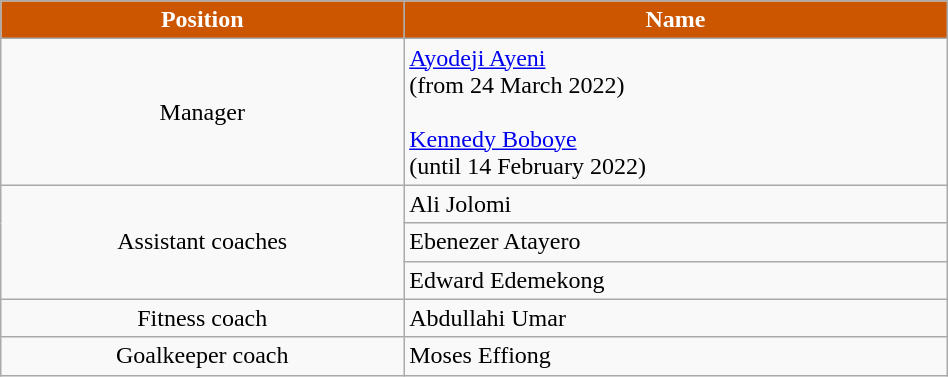<table class="wikitable" style="text-align:center; width:50%;">
<tr>
<th style="background:#c50; color:white;">Position</th>
<th style="background:#c50; color:white;">Name</th>
</tr>
<tr>
<td>Manager</td>
<td align="left"> <a href='#'>Ayodeji Ayeni</a><br>(from 24 March 2022)<br><br> <a href='#'>Kennedy Boboye</a><br>(until 14 February 2022)</td>
</tr>
<tr>
<td rowspan="3">Assistant coaches</td>
<td align="left"> Ali Jolomi</td>
</tr>
<tr>
<td align="left"> Ebenezer Atayero</td>
</tr>
<tr>
<td align="left"> Edward Edemekong</td>
</tr>
<tr>
<td>Fitness coach</td>
<td align="left"> Abdullahi Umar</td>
</tr>
<tr>
<td>Goalkeeper coach</td>
<td align="left"> Moses Effiong</td>
</tr>
</table>
